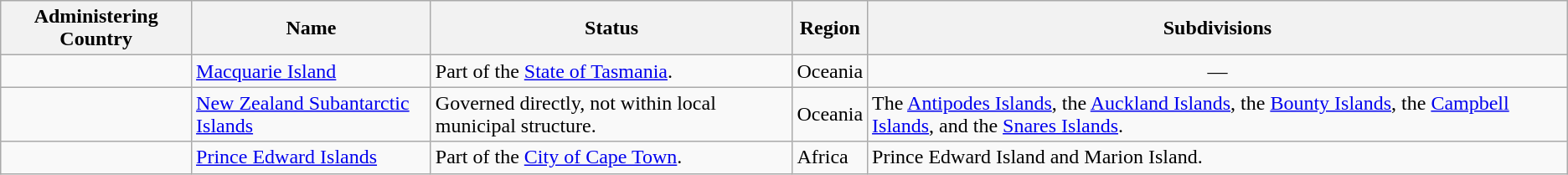<table class="wikitable sortable">
<tr>
<th>Administering Country</th>
<th>Name</th>
<th>Status</th>
<th>Region</th>
<th>Subdivisions</th>
</tr>
<tr>
<td><strong></strong></td>
<td><a href='#'>Macquarie Island</a></td>
<td>Part of the <a href='#'>State of Tasmania</a>.</td>
<td>Oceania</td>
<td style="text-align:center">—</td>
</tr>
<tr>
<td><strong></strong></td>
<td><a href='#'>New Zealand Subantarctic Islands</a></td>
<td>Governed directly, not within local municipal structure.</td>
<td>Oceania</td>
<td>The <a href='#'>Antipodes Islands</a>, the <a href='#'>Auckland Islands</a>, the <a href='#'>Bounty Islands</a>, the <a href='#'>Campbell Islands</a>, and the <a href='#'>Snares Islands</a>.</td>
</tr>
<tr>
<td><strong></strong></td>
<td><a href='#'>Prince Edward Islands</a></td>
<td>Part of the <a href='#'>City of Cape Town</a>.</td>
<td>Africa</td>
<td>Prince Edward Island and Marion Island.</td>
</tr>
</table>
